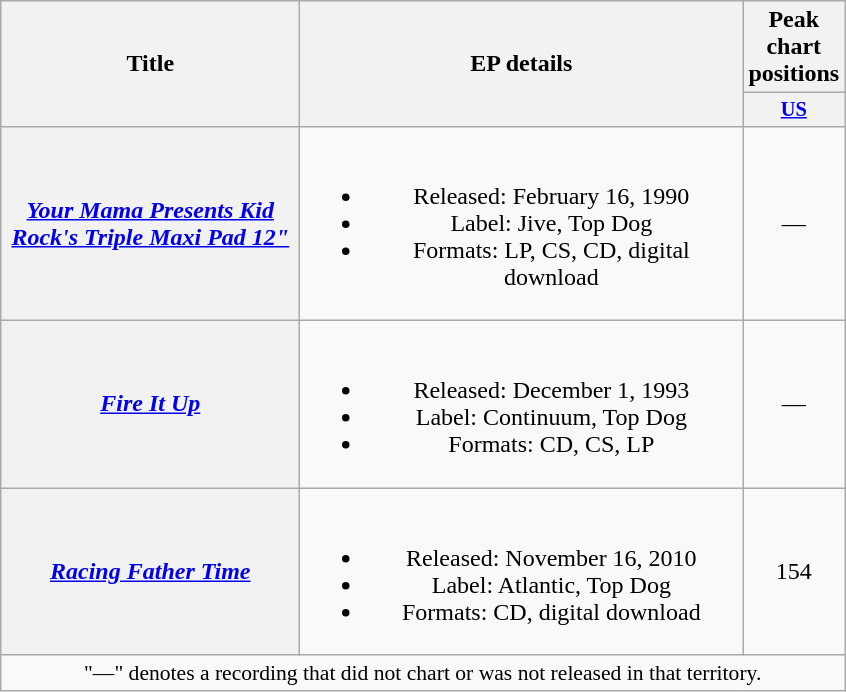<table class="wikitable plainrowheaders" style="text-align:center;">
<tr>
<th scope="col" rowspan="2" style="width:12em;">Title</th>
<th scope="col" rowspan="2" style="width:18em;">EP details</th>
<th scope="col" colspan="1">Peak chart positions</th>
</tr>
<tr>
<th style="width:3em;font-size:85%;"><a href='#'>US</a><br></th>
</tr>
<tr>
<th scope="row"><em><a href='#'>Your Mama Presents Kid Rock's Triple Maxi Pad 12"</a></em></th>
<td><br><ul><li>Released: February 16, 1990</li><li>Label: Jive, Top Dog</li><li>Formats: LP, CS, CD, digital download</li></ul></td>
<td>—</td>
</tr>
<tr>
<th scope="row"><em><a href='#'>Fire It Up</a></em></th>
<td><br><ul><li>Released: December 1, 1993</li><li>Label: Continuum, Top Dog</li><li>Formats: CD, CS, LP</li></ul></td>
<td>—</td>
</tr>
<tr>
<th scope="row"><em><a href='#'>Racing Father Time</a></em></th>
<td><br><ul><li>Released: November 16, 2010</li><li>Label: Atlantic, Top Dog</li><li>Formats: CD, digital download</li></ul></td>
<td>154</td>
</tr>
<tr>
<td colspan="3" style="font-size:90%">"—" denotes a recording that did not chart or was not released in that territory.</td>
</tr>
</table>
